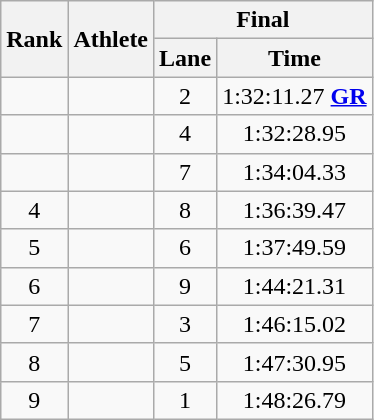<table class="wikitable sortable"  style="text-align:center">
<tr>
<th rowspan="2" data-sort-type=number>Rank</th>
<th rowspan="2">Athlete</th>
<th colspan="2">Final</th>
</tr>
<tr>
<th>Lane</th>
<th>Time</th>
</tr>
<tr>
<td></td>
<td align="left"></td>
<td>2</td>
<td>1:32:11.27 <strong><a href='#'>GR</a></strong></td>
</tr>
<tr>
<td></td>
<td align="left"></td>
<td>4</td>
<td>1:32:28.95</td>
</tr>
<tr>
<td></td>
<td align="left"></td>
<td>7</td>
<td>1:34:04.33</td>
</tr>
<tr>
<td>4</td>
<td align="left"></td>
<td>8</td>
<td>1:36:39.47</td>
</tr>
<tr>
<td>5</td>
<td align="left"></td>
<td>6</td>
<td>1:37:49.59</td>
</tr>
<tr>
<td>6</td>
<td align="left"></td>
<td>9</td>
<td>1:44:21.31</td>
</tr>
<tr>
<td>7</td>
<td align="left"></td>
<td>3</td>
<td>1:46:15.02</td>
</tr>
<tr>
<td>8</td>
<td align="left"></td>
<td>5</td>
<td>1:47:30.95</td>
</tr>
<tr>
<td>9</td>
<td align="left"></td>
<td>1</td>
<td>1:48:26.79</td>
</tr>
</table>
